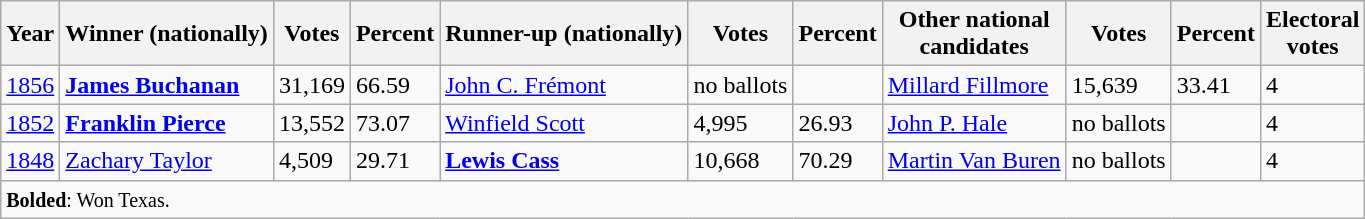<table class="wikitable sortable">
<tr>
<th data-sort-type="number">Year</th>
<th>Winner (nationally)</th>
<th data-sort-type="number">Votes</th>
<th data-sort-type="number">Percent</th>
<th>Runner-up (nationally)</th>
<th data-sort-type="number">Votes</th>
<th data-sort-type="number">Percent</th>
<th>Other national<br>candidates</th>
<th data-sort-type="number">Votes</th>
<th data-sort-type="number">Percent</th>
<th data-sort-type="number">Electoral<br>votes</th>
</tr>
<tr>
<td><a href='#'>1856</a></td>
<td><strong><a href='#'>James Buchanan</a></strong></td>
<td>31,169</td>
<td>66.59</td>
<td><a href='#'>John C. Frémont</a></td>
<td>no ballots</td>
<td></td>
<td><a href='#'>Millard Fillmore</a></td>
<td>15,639</td>
<td>33.41</td>
<td>4</td>
</tr>
<tr>
<td><a href='#'>1852</a></td>
<td><strong><a href='#'>Franklin Pierce</a></strong></td>
<td>13,552</td>
<td>73.07</td>
<td><a href='#'>Winfield Scott</a></td>
<td>4,995</td>
<td>26.93</td>
<td><a href='#'>John P. Hale</a></td>
<td>no ballots</td>
<td></td>
<td>4</td>
</tr>
<tr>
<td><a href='#'>1848</a></td>
<td><a href='#'>Zachary Taylor</a></td>
<td>4,509</td>
<td>29.71</td>
<td><strong><a href='#'>Lewis Cass</a></strong></td>
<td>10,668</td>
<td>70.29</td>
<td><a href='#'>Martin Van Buren</a></td>
<td>no ballots</td>
<td></td>
<td>4</td>
</tr>
<tr>
<td style="text-align:left;" colspan="11"><small><strong>Bolded</strong>: Won Texas.</small></td>
</tr>
</table>
